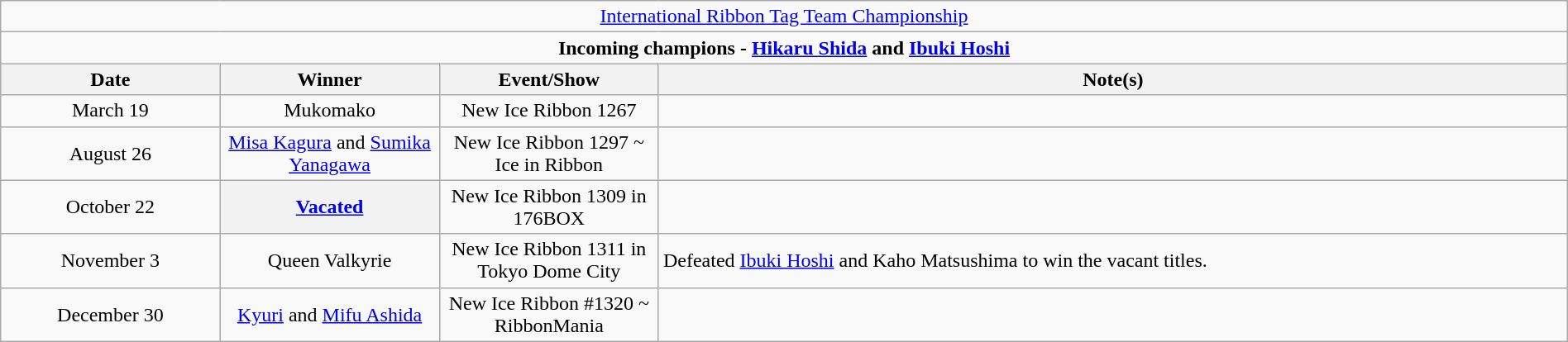<table class="wikitable" style="text-align:center; width:100%;">
<tr>
<td colspan="5" style="text-align: center;"><a href='#'>International Ribbon Tag Team Championship</a></td>
</tr>
<tr>
<td colspan="5" style="text-align: center;"><strong>Incoming champions - <a href='#'>Hikaru Shida</a> and <a href='#'>Ibuki Hoshi</a></strong></td>
</tr>
<tr>
<th width=14%>Date</th>
<th width=14%>Winner</th>
<th width=14%>Event/Show</th>
<th width=58%>Note(s)</th>
</tr>
<tr>
<td>March 19</td>
<td>Mukomako<br></td>
<td>New Ice Ribbon 1267</td>
<td></td>
</tr>
<tr>
<td>August 26</td>
<td><a href='#'>Misa Kagura</a> and <a href='#'>Sumika Yanagawa</a></td>
<td>New Ice Ribbon 1297 ~ Ice in Ribbon</td>
<td></td>
</tr>
<tr>
<td>October 22</td>
<th><a href='#'>Vacated</a></th>
<td>New Ice Ribbon 1309 in 176BOX</td>
<td></td>
</tr>
<tr>
<td>November 3</td>
<td>Queen Valkyrie<br></td>
<td>New Ice Ribbon 1311 in Tokyo Dome City</td>
<td align=left>Defeated <a href='#'>Ibuki Hoshi</a> and Kaho Matsushima to win the vacant titles.</td>
</tr>
<tr>
<td>December 30</td>
<td><a href='#'>Kyuri</a> and <a href='#'>Mifu Ashida</a></td>
<td>New Ice Ribbon #1320 ~ RibbonMania</td>
<td></td>
</tr>
</table>
